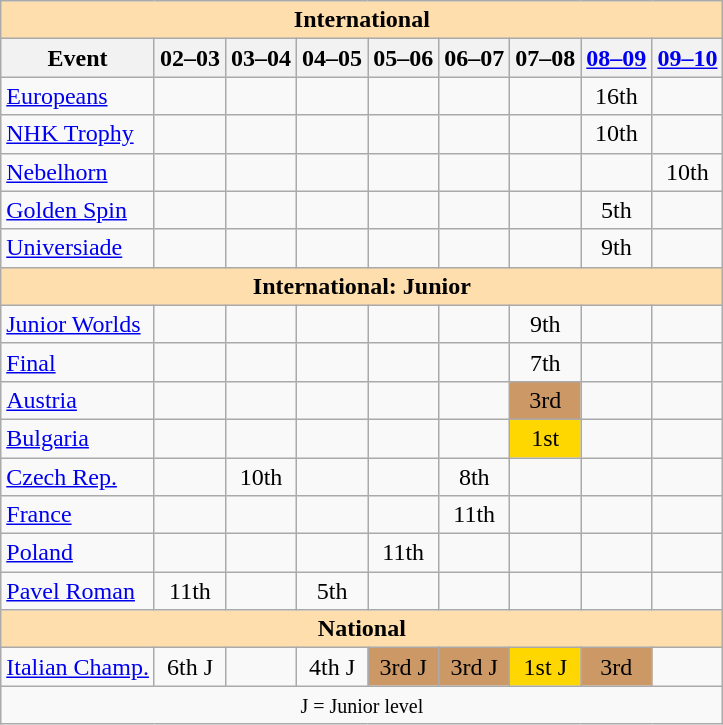<table class="wikitable" style="text-align:center">
<tr>
<th style="background-color: #ffdead; " colspan=9 align=center>International</th>
</tr>
<tr>
<th>Event</th>
<th>02–03</th>
<th>03–04</th>
<th>04–05</th>
<th>05–06</th>
<th>06–07</th>
<th>07–08</th>
<th><a href='#'>08–09</a></th>
<th><a href='#'>09–10</a></th>
</tr>
<tr>
<td align=left><a href='#'>Europeans</a></td>
<td></td>
<td></td>
<td></td>
<td></td>
<td></td>
<td></td>
<td>16th</td>
<td></td>
</tr>
<tr>
<td align=left> <a href='#'>NHK Trophy</a></td>
<td></td>
<td></td>
<td></td>
<td></td>
<td></td>
<td></td>
<td>10th</td>
<td></td>
</tr>
<tr>
<td align=left><a href='#'>Nebelhorn</a></td>
<td></td>
<td></td>
<td></td>
<td></td>
<td></td>
<td></td>
<td></td>
<td>10th</td>
</tr>
<tr>
<td align=left><a href='#'>Golden Spin</a></td>
<td></td>
<td></td>
<td></td>
<td></td>
<td></td>
<td></td>
<td>5th</td>
<td></td>
</tr>
<tr>
<td align=left><a href='#'>Universiade</a></td>
<td></td>
<td></td>
<td></td>
<td></td>
<td></td>
<td></td>
<td>9th</td>
<td></td>
</tr>
<tr>
<th style="background-color: #ffdead; " colspan=9 align=center>International: Junior</th>
</tr>
<tr>
<td align=left><a href='#'>Junior Worlds</a></td>
<td></td>
<td></td>
<td></td>
<td></td>
<td></td>
<td>9th</td>
<td></td>
<td></td>
</tr>
<tr>
<td align=left> <a href='#'>Final</a></td>
<td></td>
<td></td>
<td></td>
<td></td>
<td></td>
<td>7th</td>
<td></td>
<td></td>
</tr>
<tr>
<td align=left> <a href='#'>Austria</a></td>
<td></td>
<td></td>
<td></td>
<td></td>
<td></td>
<td bgcolor=cc9966>3rd</td>
<td></td>
<td></td>
</tr>
<tr>
<td align=left> <a href='#'>Bulgaria</a></td>
<td></td>
<td></td>
<td></td>
<td></td>
<td></td>
<td bgcolor=gold>1st</td>
<td></td>
<td></td>
</tr>
<tr>
<td align=left> <a href='#'>Czech Rep.</a></td>
<td></td>
<td>10th</td>
<td></td>
<td></td>
<td>8th</td>
<td></td>
<td></td>
<td></td>
</tr>
<tr>
<td align=left> <a href='#'>France</a></td>
<td></td>
<td></td>
<td></td>
<td></td>
<td>11th</td>
<td></td>
<td></td>
<td></td>
</tr>
<tr>
<td align=left> <a href='#'>Poland</a></td>
<td></td>
<td></td>
<td></td>
<td>11th</td>
<td></td>
<td></td>
<td></td>
<td></td>
</tr>
<tr>
<td align=left><a href='#'>Pavel Roman</a></td>
<td>11th</td>
<td></td>
<td>5th</td>
<td></td>
<td></td>
<td></td>
<td></td>
<td></td>
</tr>
<tr>
<th style="background-color: #ffdead; " colspan=9 align=center>National</th>
</tr>
<tr>
<td align=left><a href='#'>Italian Champ.</a></td>
<td>6th J</td>
<td></td>
<td>4th J</td>
<td bgcolor=cc9966>3rd J</td>
<td bgcolor=cc9966>3rd J</td>
<td bgcolor=gold>1st J</td>
<td bgcolor=cc9966>3rd</td>
<td></td>
</tr>
<tr>
<td colspan=9 align=center><small> J = Junior level </small></td>
</tr>
</table>
